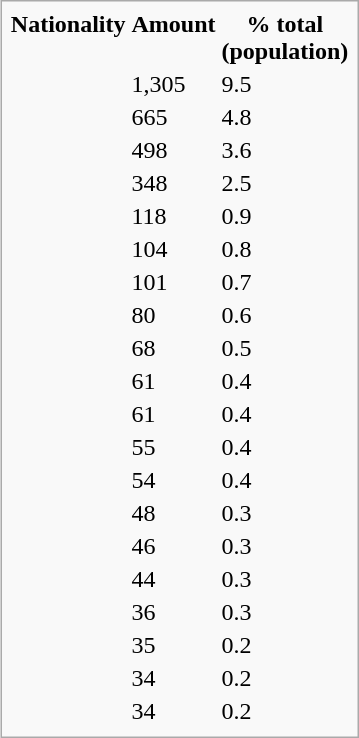<table class="infobox" style="float:right;">
<tr \>
<th>Nationality</th>
<th>Amount</th>
<th>% total<br>(population)</th>
</tr>
<tr>
<td></td>
<td>1,305</td>
<td>9.5</td>
</tr>
<tr>
<td></td>
<td>665</td>
<td>4.8</td>
</tr>
<tr>
<td></td>
<td>498</td>
<td>3.6</td>
</tr>
<tr>
<td></td>
<td>348</td>
<td>2.5</td>
</tr>
<tr>
<td></td>
<td>118</td>
<td>0.9</td>
</tr>
<tr>
<td></td>
<td>104</td>
<td>0.8</td>
</tr>
<tr>
<td></td>
<td>101</td>
<td>0.7</td>
</tr>
<tr>
<td></td>
<td>80</td>
<td>0.6</td>
</tr>
<tr>
<td></td>
<td>68</td>
<td>0.5</td>
</tr>
<tr>
<td></td>
<td>61</td>
<td>0.4</td>
</tr>
<tr>
<td></td>
<td>61</td>
<td>0.4</td>
</tr>
<tr>
<td></td>
<td>55</td>
<td>0.4</td>
</tr>
<tr>
<td></td>
<td>54</td>
<td>0.4</td>
</tr>
<tr>
<td></td>
<td>48</td>
<td>0.3</td>
</tr>
<tr>
<td></td>
<td>46</td>
<td>0.3</td>
</tr>
<tr>
<td></td>
<td>44</td>
<td>0.3</td>
</tr>
<tr>
<td></td>
<td>36</td>
<td>0.3</td>
</tr>
<tr>
<td></td>
<td>35</td>
<td>0.2</td>
</tr>
<tr>
<td></td>
<td>34</td>
<td>0.2</td>
</tr>
<tr>
<td></td>
<td>34</td>
<td>0.2</td>
</tr>
<tr>
</tr>
</table>
